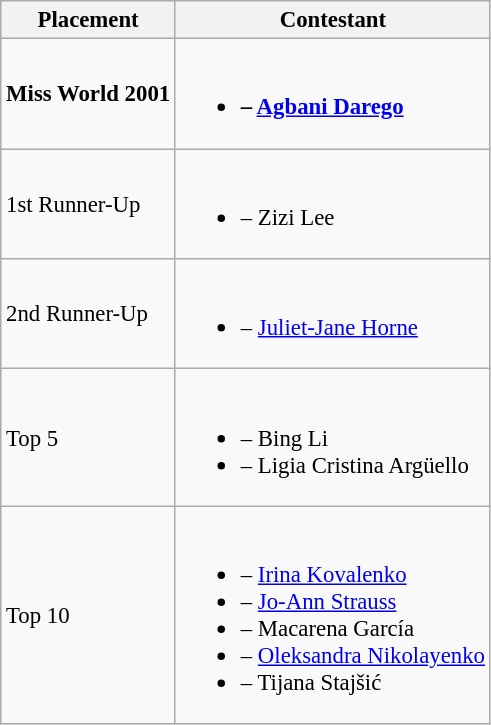<table class="wikitable sortable" style="font-size:95%;">
<tr>
<th>Placement</th>
<th>Contestant</th>
</tr>
<tr>
<td><strong>Miss World 2001</strong></td>
<td><br><ul><li><strong> – <a href='#'>Agbani Darego</a></strong></li></ul></td>
</tr>
<tr>
<td>1st Runner-Up</td>
<td><br><ul><li> – Zizi Lee</li></ul></td>
</tr>
<tr>
<td>2nd Runner-Up</td>
<td><br><ul><li> – <a href='#'>Juliet-Jane Horne</a></li></ul></td>
</tr>
<tr>
<td>Top 5</td>
<td><br><ul><li> – Bing Li</li><li> – Ligia Cristina Argüello</li></ul></td>
</tr>
<tr>
<td>Top 10</td>
<td><br><ul><li> – <a href='#'>Irina Kovalenko</a></li><li> – <a href='#'>Jo-Ann Strauss</a></li><li> – Macarena García</li><li> – <a href='#'>Oleksandra Nikolayenko</a></li><li> – Tijana Stajšić</li></ul></td>
</tr>
</table>
